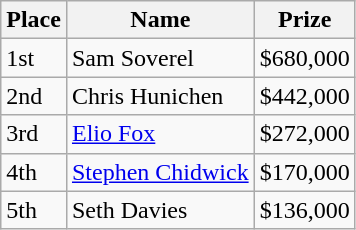<table class="wikitable">
<tr>
<th>Place</th>
<th>Name</th>
<th>Prize</th>
</tr>
<tr>
<td>1st</td>
<td> Sam Soverel</td>
<td>$680,000</td>
</tr>
<tr>
<td>2nd</td>
<td> Chris Hunichen</td>
<td>$442,000</td>
</tr>
<tr>
<td>3rd</td>
<td> <a href='#'>Elio Fox</a></td>
<td>$272,000</td>
</tr>
<tr>
<td>4th</td>
<td> <a href='#'>Stephen Chidwick</a></td>
<td>$170,000</td>
</tr>
<tr>
<td>5th</td>
<td> Seth Davies</td>
<td>$136,000</td>
</tr>
</table>
